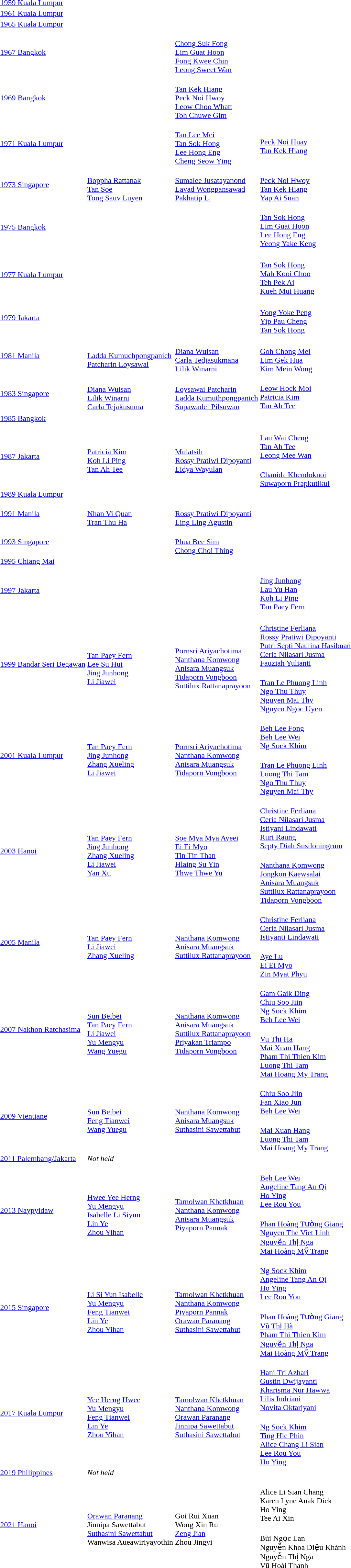<table>
<tr>
<td><a href='#'>1959 Kuala Lumpur</a><br></td>
<td></td>
<td></td>
<td></td>
</tr>
<tr>
<td><a href='#'>1961 Kuala Lumpur</a><br></td>
<td></td>
<td></td>
<td></td>
</tr>
<tr>
<td><a href='#'>1965 Kuala Lumpur</a><br></td>
<td></td>
<td></td>
<td></td>
</tr>
<tr>
<td rowspan=2><a href='#'>1967 Bangkok</a><br></td>
<td rowspan=2></td>
<td rowspan=2><br><a href='#'>Chong Suk Fong</a><br><a href='#'>Lim Guat Hoon</a><br><a href='#'>Fong Kwee Chin</a><br><a href='#'>Leong Sweet Wan</a></td>
<td></td>
</tr>
<tr>
<td></td>
</tr>
<tr>
<td rowspan=2><a href='#'>1969 Bangkok</a><br></td>
<td rowspan=2></td>
<td rowspan=2><br><a href='#'>Tan Kek Hiang</a><br><a href='#'>Peck Noi Hwoy</a><br><a href='#'>Leow Choo Whatt</a><br><a href='#'>Toh Chuwe Gim</a></td>
<td></td>
</tr>
<tr>
<td></td>
</tr>
<tr>
<td rowspan=2><a href='#'>1971 Kuala Lumpur</a><br></td>
<td rowspan=2></td>
<td rowspan=2><br><a href='#'>Tan Lee Mei</a><br><a href='#'>Tan Sok Hong</a><br><a href='#'>Lee Hong Eng</a><br><a href='#'>Cheng Seow Ying</a></td>
<td><br><a href='#'>Peck Noi Huay</a><br><a href='#'>Tan Kek Hiang</a></td>
</tr>
<tr>
<td></td>
</tr>
<tr>
<td><a href='#'>1973 Singapore</a><br></td>
<td><br><a href='#'>Boppha Rattanak</a><br><a href='#'>Tan Soe</a><br><a href='#'>Tong Sauv Luyen</a></td>
<td><br><a href='#'>Sumalee Jusatayanond</a><br><a href='#'>Lavad Wongpansawad</a><br><a href='#'>Pakhatip L.</a></td>
<td><br><a href='#'>Peck Noi Hwoy</a><br><a href='#'>Tan Kek Hiang</a><br><a href='#'>Yap Ai Suan</a></td>
</tr>
<tr>
<td rowspan=2><a href='#'>1975 Bangkok</a><br></td>
<td rowspan=2></td>
<td rowspan=2></td>
<td><br><a href='#'>Tan Sok Hong</a><br><a href='#'>Lim Guat Hoon</a><br><a href='#'>Lee Hong Eng</a><br><a href='#'>Yeong Yake Keng</a></td>
</tr>
<tr>
<td></td>
</tr>
<tr>
<td rowspan=2><a href='#'>1977 Kuala Lumpur</a><br></td>
<td rowspan=2></td>
<td rowspan=2></td>
<td><br><a href='#'>Tan Sok Hong</a><br><a href='#'>Mah Kooi Choo</a><br><a href='#'>Teh Pek Ai</a><br><a href='#'>Kueh Mui Huang</a></td>
</tr>
<tr>
<td></td>
</tr>
<tr>
<td rowspan=2><a href='#'>1979 Jakarta</a><br></td>
<td rowspan=2></td>
<td rowspan=2></td>
<td><br><a href='#'>Yong Yoke Peng </a><br><a href='#'>Yip Pau Cheng</a><br><a href='#'>Tan Sok Hong</a></td>
</tr>
<tr>
<td></td>
</tr>
<tr>
<td><a href='#'>1981 Manila</a><br></td>
<td><br><a href='#'>Ladda Kumuchpongpanich</a><br><a href='#'>Patcharin Loysawai</a></td>
<td><br><a href='#'>Diana Wuisan</a><br><a href='#'>Carla Tedjasukmana</a><br><a href='#'>Lilik Winarni</a></td>
<td><br><a href='#'>Goh Chong Mei</a><br><a href='#'>Lim Gek Hua</a><br><a href='#'>Kim Mein Wong</a></td>
</tr>
<tr>
<td rowspan=2><a href='#'>1983 Singapore</a><br></td>
<td rowspan=2><br><a href='#'>Diana Wuisan</a><br><a href='#'>Lilik Winarni</a><br><a href='#'>Carla Tejakusuma</a></td>
<td rowspan=2><br><a href='#'>Loysawai Patcharin</a><br><a href='#'>Ladda Kumuthpongpanich</a><br><a href='#'>Supawadel Pilsuwan</a></td>
<td><br><a href='#'>Leow Hock Moi</a><br><a href='#'>Patricia Kim</a><br><a href='#'>Tan Ah Tee</a></td>
</tr>
<tr>
<td></td>
</tr>
<tr>
<td rowspan=2><a href='#'>1985 Bangkok</a><br></td>
<td rowspan=2></td>
<td rowspan=2></td>
<td></td>
</tr>
<tr>
<td></td>
</tr>
<tr>
<td rowspan=2><a href='#'>1987 Jakarta</a><br></td>
<td rowspan=2><br><a href='#'>Patricia Kim</a><br><a href='#'>Koh Li Ping</a><br><a href='#'>Tan Ah Tee</a></td>
<td rowspan=2><br><a href='#'>Mulatsih</a><br><a href='#'>Rossy Pratiwi Dipoyanti</a><br><a href='#'>Lidya Wayulan</a></td>
<td><br><a href='#'>Lau Wai Cheng</a><br><a href='#'>Tan Ah Tee</a><br><a href='#'>Leong Mee Wan</a></td>
</tr>
<tr>
<td><br><a href='#'>Chanida Khendoknoi</a><br><a href='#'>Suwaporn Prapkutikul</a></td>
</tr>
<tr>
<td rowspan=2><a href='#'>1989 Kuala Lumpur</a><br></td>
<td rowspan=2></td>
<td rowspan=2></td>
<td></td>
</tr>
<tr>
<td></td>
</tr>
<tr>
<td rowspan=2><a href='#'>1991 Manila</a><br></td>
<td rowspan=2><br><a href='#'>Nhan Vi Quan</a><br><a href='#'>Tran Thu Ha</a></td>
<td rowspan=2><br><a href='#'>Rossy Pratiwi Dipoyanti</a><br><a href='#'>Ling Ling Agustin</a></td>
<td></td>
</tr>
<tr>
<td></td>
</tr>
<tr>
<td rowspan=2><a href='#'>1993 Singapore</a><br></td>
<td rowspan=2></td>
<td rowspan=2><br><a href='#'>Phua Bee Sim</a><br><a href='#'>Chong Choi Thing</a></td>
<td></td>
</tr>
<tr>
<td></td>
</tr>
<tr>
<td rowspan=2><a href='#'>1995 Chiang Mai</a><br></td>
<td rowspan=2></td>
<td rowspan=2></td>
<td></td>
</tr>
<tr>
<td></td>
</tr>
<tr>
<td rowspan=2><a href='#'>1997 Jakarta</a><br></td>
<td rowspan=2></td>
<td rowspan=2></td>
<td><br><a href='#'>Jing Junhong</a><br><a href='#'>Lau Yu Han</a><br><a href='#'>Koh Li Ping</a><br><a href='#'>Tan Paey Fern</a></td>
</tr>
<tr>
<td></td>
</tr>
<tr>
<td rowspan=2><a href='#'>1999 Bandar Seri Begawan</a><br></td>
<td rowspan=2><br><a href='#'>Tan Paey Fern</a><br><a href='#'>Lee Su Hui</a><br><a href='#'>Jing Junhong</a><br><a href='#'>Li Jiawei</a></td>
<td rowspan=2><br><a href='#'>Pornsri Ariyachotima</a><br><a href='#'>Nanthana Komwong</a><br><a href='#'>Anisara Muangsuk</a><br><a href='#'>Tidaporn Vongboon</a><br><a href='#'>Suttilux Rattanaprayoon</a></td>
<td><br><a href='#'>Christine Ferliana</a><br><a href='#'>Rossy Pratiwi Dipoyanti</a><br><a href='#'>Putri Septi Naulina Hasibuan</a><br><a href='#'>Ceria Nilasari Jusma</a><br><a href='#'>Fauziah Yulianti</a></td>
</tr>
<tr>
<td><br><a href='#'>Tran Le Phuong Linh</a><br><a href='#'>Ngo Thu Thuy</a><br><a href='#'>Nguyen Mai Thy</a><br><a href='#'>Nguyen Ngoc Uyen</a></td>
</tr>
<tr>
<td rowspan=2><a href='#'>2001 Kuala Lumpur</a><br></td>
<td rowspan=2><br><a href='#'>Tan Paey Fern</a><br><a href='#'>Jing Junhong</a><br><a href='#'>Zhang Xueling</a><br><a href='#'>Li Jiawei</a></td>
<td rowspan=2><br><a href='#'>Pornsri Ariyachotima</a><br><a href='#'>Nanthana Komwong</a><br><a href='#'>Anisara Muangsuk</a><br><a href='#'>Tidaporn Vongboon</a></td>
<td><br><a href='#'>Beh Lee Fong</a><br><a href='#'>Beh Lee Wei</a><br><a href='#'>Ng Sock Khim</a></td>
</tr>
<tr>
<td><br><a href='#'>Tran Le Phuong Linh</a><br><a href='#'>Luong Thi Tam</a><br><a href='#'>Ngo Thu Thuy</a><br><a href='#'>Nguyen Mai Thy</a></td>
</tr>
<tr>
<td rowspan=2><a href='#'>2003 Hanoi</a><br></td>
<td rowspan=2><br><a href='#'>Tan Paey Fern</a><br><a href='#'>Jing Junhong</a><br><a href='#'>Zhang Xueling</a><br><a href='#'>Li Jiawei</a><br><a href='#'>Yan Xu</a></td>
<td rowspan=2><br><a href='#'>Soe Mya Mya Ayeei</a><br><a href='#'>Ei Ei Myo</a><br><a href='#'>Tin Tin Than</a><br><a href='#'>Hlaing Su Yin</a><br><a href='#'>Thwe Thwe Yu</a></td>
<td><br><a href='#'>Christine Ferliana</a><br><a href='#'>Ceria Nilasari Jusma</a><br><a href='#'>Istiyani Lindawati</a><br><a href='#'>Ruri Raung</a><br><a href='#'>Septy Diah Susiloningrum</a></td>
</tr>
<tr>
<td><br><a href='#'>Nanthana Komwong</a><br><a href='#'>Jongkon Kaewsalai</a><br><a href='#'>Anisara Muangsuk</a><br><a href='#'>Suttilux Rattanaprayoon</a><br><a href='#'>Tidaporn Vongboon</a></td>
</tr>
<tr>
<td rowspan=2><a href='#'>2005 Manila</a><br></td>
<td rowspan=2><br><a href='#'>Tan Paey Fern</a><br><a href='#'>Li Jiawei</a><br><a href='#'>Zhang Xueling</a></td>
<td rowspan=2><br><a href='#'>Nanthana Komwong</a><br><a href='#'>Anisara Muangsuk</a><br><a href='#'>Suttilux Rattanaprayoon</a></td>
<td><br><a href='#'>Christine Ferliana</a><br><a href='#'>Ceria Nilasari Jusma</a><br><a href='#'>Istiyanti Lindawati</a></td>
</tr>
<tr>
<td><br><a href='#'>Aye Lu</a><br><a href='#'>Ei Ei Myo</a><br><a href='#'>Zin Myat Phyu</a></td>
</tr>
<tr>
<td rowspan=2><a href='#'>2007 Nakhon Ratchasima</a><br></td>
<td rowspan=2><br><a href='#'>Sun Beibei</a><br><a href='#'>Tan Paey Fern</a><br><a href='#'>Li Jiawei</a><br><a href='#'>Yu Mengyu</a><br><a href='#'>Wang Yuegu</a></td>
<td rowspan=2><br><a href='#'>Nanthana Komwong</a><br><a href='#'>Anisara Muangsuk</a><br><a href='#'>Suttilux Rattanaprayoon</a><br><a href='#'>Priyakan Triampo</a><br><a href='#'>Tidaporn Vongboon</a></td>
<td><br><a href='#'>Gam Gaik Ding</a><br><a href='#'>Chiu Soo Jiin</a><br><a href='#'>Ng Sock Khim</a><br><a href='#'>Beh Lee Wei</a></td>
</tr>
<tr>
<td><br><a href='#'>Vu Thi Ha</a><br><a href='#'>Mai Xuan Hang</a><br><a href='#'>Pham Thi Thien Kim</a><br><a href='#'>Luong Thi Tam</a><br><a href='#'>Mai Hoang My Trang</a></td>
</tr>
<tr>
<td rowspan=2><a href='#'>2009 Vientiane</a><br></td>
<td rowspan=2><br><a href='#'>Sun Beibei</a><br><a href='#'>Feng Tianwei</a><br><a href='#'>Wang Yuegu</a></td>
<td rowspan=2><br><a href='#'>Nanthana Komwong</a><br><a href='#'>Anisara Muangsuk</a><br><a href='#'>Suthasini Sawettabut</a></td>
<td><br><a href='#'>Chiu Soo Jiin</a><br><a href='#'>Fan Xiao Jun</a><br><a href='#'>Beh Lee Wei</a></td>
</tr>
<tr>
<td><br><a href='#'>Mai Xuan Hang</a><br><a href='#'>Luong Thi Tam</a><br><a href='#'>Mai Hoang My Trang</a></td>
</tr>
<tr>
<td><a href='#'>2011 Palembang/Jakarta</a><br></td>
<td colspan=3><em>Not held</em></td>
</tr>
<tr>
<td rowspan=2><a href='#'>2013 Naypyidaw</a><br></td>
<td rowspan=2><br><a href='#'>Hwee Yee Herng</a><br><a href='#'>Yu Mengyu</a><br><a href='#'>Isabelle Li Siyun</a><br><a href='#'>Lin Ye</a><br><a href='#'>Zhou Yihan</a></td>
<td rowspan=2><br><a href='#'>Tamolwan Khetkhuan</a><br><a href='#'>Nanthana Komwong</a><br><a href='#'>Anisara Muangsuk</a><br><a href='#'>Piyaporn Pannak</a></td>
<td><br><a href='#'>Beh Lee Wei</a><br><a href='#'>Angeline Tang An Qi</a><br><a href='#'>Ho Ying</a><br><a href='#'>Lee Rou You</a></td>
</tr>
<tr>
<td><br><a href='#'>Phan Hoàng Tường Giang</a><br><a href='#'>Nguyen The Viet Linh</a><br><a href='#'>Nguyễn Thị Nga</a><br><a href='#'>Mai Hoàng Mỹ Trang</a></td>
</tr>
<tr>
<td rowspan=2><a href='#'>2015 Singapore</a><br></td>
<td rowspan=2><br><a href='#'>Li Si Yun Isabelle</a><br><a href='#'>Yu Mengyu</a><br><a href='#'>Feng Tianwei</a><br><a href='#'>Lin Ye</a><br><a href='#'>Zhou Yihan</a></td>
<td rowspan=2><br><a href='#'>Tamolwan Khetkhuan</a><br><a href='#'>Nanthana Komwong</a><br><a href='#'>Piyaporn Pannak</a><br><a href='#'>Orawan Paranang</a><br><a href='#'>Suthasini Sawettabut</a></td>
<td><br><a href='#'>Ng Sock Khim</a><br><a href='#'>Angeline Tang An Qi</a><br><a href='#'>Ho Ying</a><br><a href='#'>Lee Rou You</a></td>
</tr>
<tr>
<td><br><a href='#'>Phan Hoàng Tường Giang</a><br><a href='#'>Vũ Thị Hà</a><br><a href='#'>Pham Thi Thien Kim</a><br><a href='#'>Nguyễn Thị Nga</a><br><a href='#'>Mai Hoàng Mỹ Trang</a></td>
</tr>
<tr>
<td rowspan=2><a href='#'>2017 Kuala Lumpur</a><br></td>
<td rowspan=2><br><a href='#'>Yee Herng Hwee</a><br><a href='#'>Yu Mengyu</a><br><a href='#'>Feng Tianwei</a><br><a href='#'>Lin Ye</a><br><a href='#'>Zhou Yihan</a></td>
<td rowspan=2><br><a href='#'>Tamolwan Khetkhuan</a><br><a href='#'>Nanthana Komwong</a><br><a href='#'>Orawan Paranang</a><br><a href='#'>Jinnipa Sawettabut</a><br><a href='#'>Suthasini Sawettabut</a></td>
<td><br><a href='#'>Hani Tri Azhari</a><br><a href='#'>Gustin Dwijayanti</a><br><a href='#'>Kharisma Nur Hawwa</a><br><a href='#'>Lilis Indriani</a><br><a href='#'>Novita Oktariyani</a></td>
</tr>
<tr>
<td><br><a href='#'>Ng Sock Khim</a><br><a href='#'>Ting Hie Phin</a><br><a href='#'>Alice Chang Li Sian</a><br><a href='#'>Lee Rou You</a><br><a href='#'>Ho Ying</a></td>
</tr>
<tr>
<td><a href='#'>2019 Philippines</a><br></td>
<td colspan=3><em>Not held</em></td>
</tr>
<tr>
<td rowspan=2><a href='#'>2021 Hanoi</a><br></td>
<td rowspan=2><br><a href='#'>Orawan Paranang</a><br>Jinnipa Sawettabut<br><a href='#'>Suthasini Sawettabut</a><br>Wanwisa Aueawiriyayothin</td>
<td rowspan=2><br>Goi Rui Xuan<br>Wong Xin Ru<br><a href='#'>Zeng Jian</a><br>Zhou Jingyi</td>
<td><br>Alice Li Sian Chang<br>Karen Lyne Anak Dick<br>Ho Ying<br>Tee Ai Xin</td>
</tr>
<tr>
<td><br>Bùi Ngọc Lan<br>Nguyễn Khoa Diệu Khánh<br>Nguyễn Thị Nga<br>Vũ Hoài Thanh</td>
</tr>
</table>
